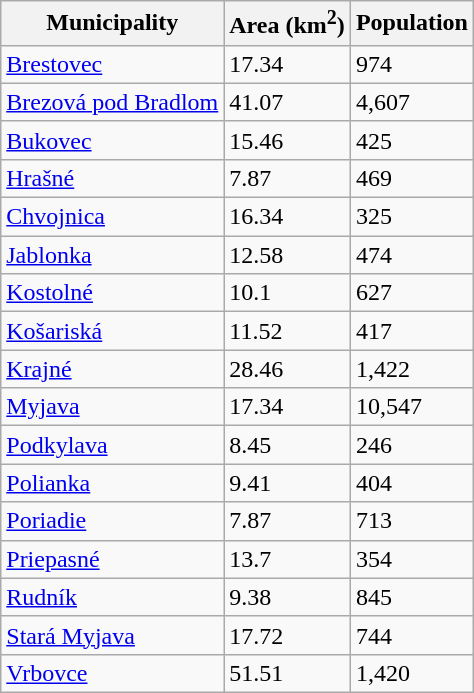<table class="wikitable sortable">
<tr>
<th>Municipality</th>
<th>Area (km<sup>2</sup>)</th>
<th>Population</th>
</tr>
<tr>
<td><a href='#'>Brestovec</a></td>
<td>17.34</td>
<td>974</td>
</tr>
<tr>
<td><a href='#'>Brezová pod Bradlom</a></td>
<td>41.07</td>
<td>4,607</td>
</tr>
<tr>
<td><a href='#'>Bukovec</a></td>
<td>15.46</td>
<td>425</td>
</tr>
<tr>
<td><a href='#'>Hrašné</a></td>
<td>7.87</td>
<td>469</td>
</tr>
<tr>
<td><a href='#'>Chvojnica</a></td>
<td>16.34</td>
<td>325</td>
</tr>
<tr>
<td><a href='#'>Jablonka</a></td>
<td>12.58</td>
<td>474</td>
</tr>
<tr>
<td><a href='#'>Kostolné</a></td>
<td>10.1</td>
<td>627</td>
</tr>
<tr>
<td><a href='#'>Košariská</a></td>
<td>11.52</td>
<td>417</td>
</tr>
<tr>
<td><a href='#'>Krajné</a></td>
<td>28.46</td>
<td>1,422</td>
</tr>
<tr>
<td><a href='#'>Myjava</a></td>
<td>17.34</td>
<td>10,547</td>
</tr>
<tr>
<td><a href='#'>Podkylava</a></td>
<td>8.45</td>
<td>246</td>
</tr>
<tr>
<td><a href='#'>Polianka</a></td>
<td>9.41</td>
<td>404</td>
</tr>
<tr>
<td><a href='#'>Poriadie</a></td>
<td>7.87</td>
<td>713</td>
</tr>
<tr>
<td><a href='#'>Priepasné</a></td>
<td>13.7</td>
<td>354</td>
</tr>
<tr>
<td><a href='#'>Rudník</a></td>
<td>9.38</td>
<td>845</td>
</tr>
<tr>
<td><a href='#'>Stará Myjava</a></td>
<td>17.72</td>
<td>744</td>
</tr>
<tr>
<td><a href='#'>Vrbovce</a></td>
<td>51.51</td>
<td>1,420</td>
</tr>
</table>
